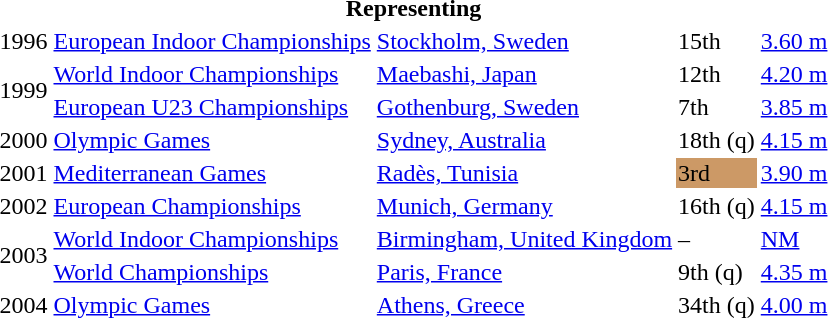<table>
<tr>
<th colspan="5">Representing </th>
</tr>
<tr>
<td>1996</td>
<td><a href='#'>European Indoor Championships</a></td>
<td><a href='#'>Stockholm, Sweden</a></td>
<td>15th</td>
<td><a href='#'>3.60 m</a></td>
</tr>
<tr>
<td rowspan=2>1999</td>
<td><a href='#'>World Indoor Championships</a></td>
<td><a href='#'>Maebashi, Japan</a></td>
<td>12th</td>
<td><a href='#'>4.20 m</a></td>
</tr>
<tr>
<td><a href='#'>European U23 Championships</a></td>
<td><a href='#'>Gothenburg, Sweden</a></td>
<td>7th</td>
<td><a href='#'>3.85 m</a></td>
</tr>
<tr>
<td>2000</td>
<td><a href='#'>Olympic Games</a></td>
<td><a href='#'>Sydney, Australia</a></td>
<td>18th (q)</td>
<td><a href='#'>4.15 m</a></td>
</tr>
<tr>
<td>2001</td>
<td><a href='#'>Mediterranean Games</a></td>
<td><a href='#'>Radès, Tunisia</a></td>
<td bgcolor=cc9966>3rd</td>
<td><a href='#'>3.90 m</a></td>
</tr>
<tr>
<td>2002</td>
<td><a href='#'>European Championships</a></td>
<td><a href='#'>Munich, Germany</a></td>
<td>16th (q)</td>
<td><a href='#'>4.15 m</a></td>
</tr>
<tr>
<td rowspan=2>2003</td>
<td><a href='#'>World Indoor Championships</a></td>
<td><a href='#'>Birmingham, United Kingdom</a></td>
<td>–</td>
<td><a href='#'>NM</a></td>
</tr>
<tr>
<td><a href='#'>World Championships</a></td>
<td><a href='#'>Paris, France</a></td>
<td>9th (q)</td>
<td><a href='#'>4.35 m</a></td>
</tr>
<tr>
<td>2004</td>
<td><a href='#'>Olympic Games</a></td>
<td><a href='#'>Athens, Greece</a></td>
<td>34th (q)</td>
<td><a href='#'>4.00 m</a></td>
</tr>
</table>
